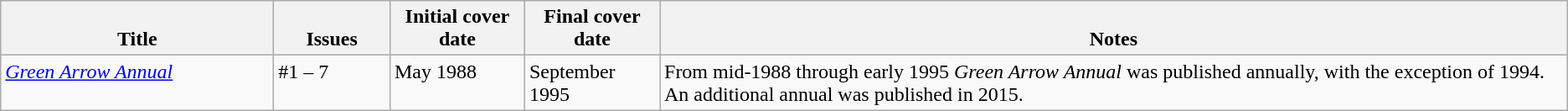<table class="wikitable sortable">
<tr>
<th style="vertical-align:bottom; width:210px;">Title</th>
<th style="vertical-align:bottom; width:85px;" class="unsortable">Issues</th>
<th style="vertical-align:bottom; width:100px;">Initial cover date</th>
<th style="vertical-align:bottom; width:100px;">Final cover date</th>
<th style="vertical-align:bottom;" class="unsortable">Notes</th>
</tr>
<tr style="vertical-align:top;">
<td><em><a href='#'>Green Arrow Annual</a></em></td>
<td>#1 – 7</td>
<td>May 1988</td>
<td>September 1995</td>
<td>From mid-1988 through early 1995 <em>Green Arrow Annual</em> was published annually, with the exception of 1994. An additional annual was published in 2015.</td>
</tr>
</table>
